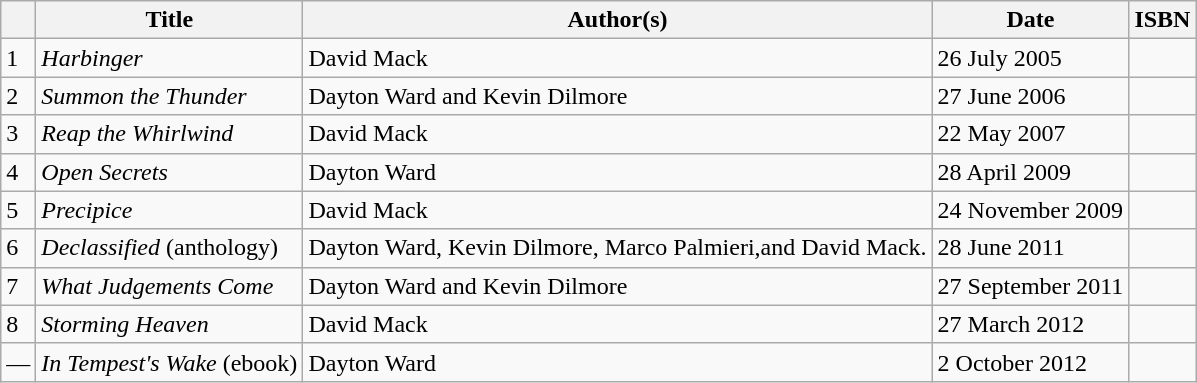<table class="wikitable">
<tr>
<th></th>
<th>Title</th>
<th>Author(s)</th>
<th>Date</th>
<th>ISBN</th>
</tr>
<tr>
<td>1</td>
<td><em>Harbinger</em></td>
<td>David Mack</td>
<td>26 July 2005</td>
<td></td>
</tr>
<tr>
<td>2</td>
<td><em>Summon the Thunder</em></td>
<td>Dayton Ward and Kevin Dilmore</td>
<td>27 June 2006</td>
<td></td>
</tr>
<tr>
<td>3</td>
<td><em>Reap the Whirlwind</em></td>
<td>David Mack</td>
<td>22 May 2007</td>
<td></td>
</tr>
<tr>
<td>4</td>
<td><em>Open Secrets</em></td>
<td>Dayton Ward</td>
<td>28 April 2009</td>
<td></td>
</tr>
<tr>
<td>5</td>
<td><em>Precipice</em></td>
<td>David Mack</td>
<td>24 November 2009</td>
<td></td>
</tr>
<tr>
<td>6</td>
<td><em>Declassified</em> (anthology)</td>
<td>Dayton Ward, Kevin Dilmore, Marco Palmieri,and David Mack.</td>
<td>28 June 2011</td>
<td></td>
</tr>
<tr>
<td>7</td>
<td><em>What Judgements Come</em></td>
<td>Dayton Ward and Kevin Dilmore</td>
<td>27 September 2011</td>
<td></td>
</tr>
<tr>
<td>8</td>
<td><em>Storming Heaven</em></td>
<td>David Mack</td>
<td>27 March 2012</td>
<td></td>
</tr>
<tr>
<td>—</td>
<td><em>In Tempest's Wake</em> (ebook)</td>
<td>Dayton Ward</td>
<td>2 October 2012</td>
<td></td>
</tr>
</table>
